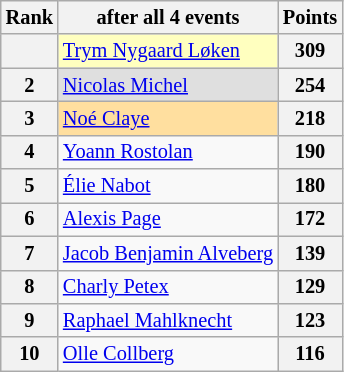<table class="wikitable" style="font-size: 85%;">
<tr>
<th>Rank</th>
<th>after all 4 events</th>
<th>Points</th>
</tr>
<tr>
<th></th>
<td style="background:#ffffbf"> <a href='#'>Trym Nygaard Løken</a> </td>
<th>309</th>
</tr>
<tr>
<th>2</th>
<td style="background:#dfdfdf"> <a href='#'>Nicolas Michel</a></td>
<th>254</th>
</tr>
<tr>
<th>3</th>
<td style="background:#ffdf9f"> <a href='#'>Noé Claye</a></td>
<th>218</th>
</tr>
<tr>
<th>4</th>
<td> <a href='#'>Yoann Rostolan</a></td>
<th>190</th>
</tr>
<tr>
<th>5</th>
<td> <a href='#'>Élie Nabot</a></td>
<th>180</th>
</tr>
<tr>
<th>6</th>
<td> <a href='#'>Alexis Page</a></td>
<th>172</th>
</tr>
<tr>
<th>7</th>
<td> <a href='#'>Jacob Benjamin Alveberg</a></td>
<th>139</th>
</tr>
<tr>
<th>8</th>
<td> <a href='#'>Charly Petex</a></td>
<th>129</th>
</tr>
<tr>
<th>9</th>
<td> <a href='#'>Raphael Mahlknecht</a></td>
<th>123</th>
</tr>
<tr>
<th>10</th>
<td> <a href='#'>Olle Collberg</a></td>
<th>116</th>
</tr>
</table>
